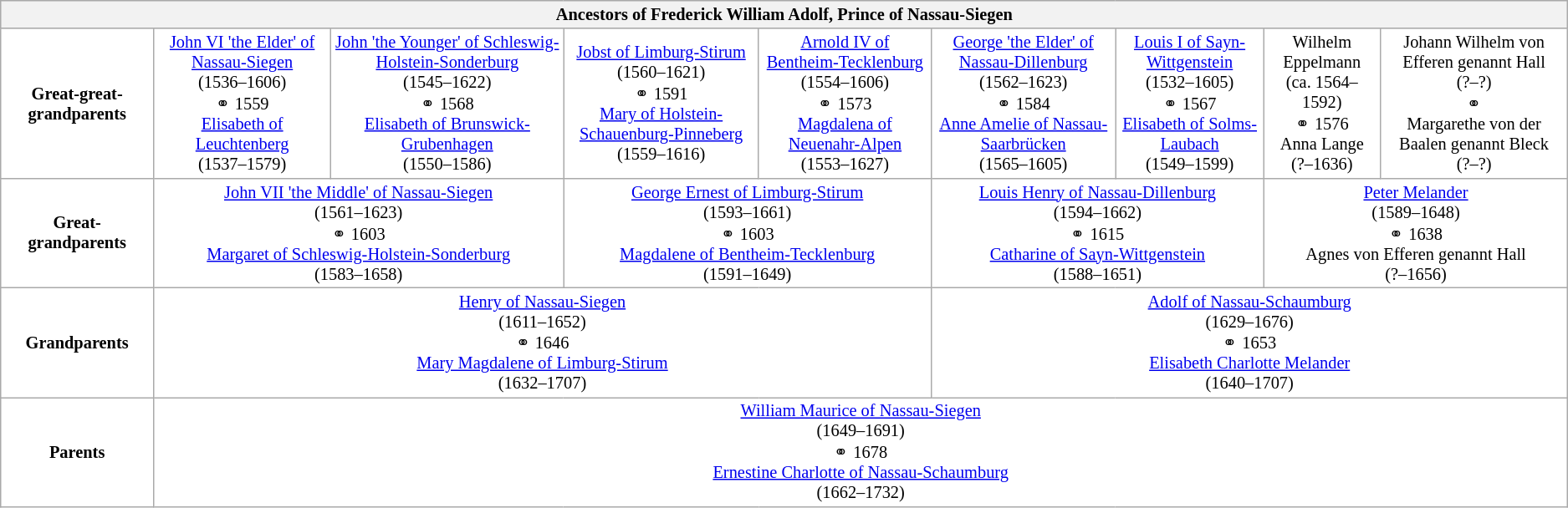<table class="wikitable" style="background:#FFFFFF; font-size:85%; text-align:center">
<tr bgcolor="#E0E0E0">
<th colspan="9">Ancestors of Frederick William Adolf, Prince of Nassau-Siegen</th>
</tr>
<tr>
<td><strong>Great-great-grandparents</strong></td>
<td colspan="1"><a href='#'>John VI 'the Elder' of Nassau-Siegen</a><br>(1536–1606)<br>⚭ 1559<br><a href='#'>Elisabeth of Leuchtenberg</a><br>(1537–1579)</td>
<td colspan="1"><a href='#'>John 'the Younger' of Schleswig-Holstein-Sonderburg</a><br>(1545–1622)<br>⚭ 1568<br><a href='#'>Elisabeth of Brunswick-Grubenhagen</a><br>(1550–1586)</td>
<td colspan="1"><a href='#'>Jobst of Limburg-Stirum</a><br>(1560–1621)<br>⚭ 1591<br><a href='#'>Mary of Holstein-Schauenburg-Pinneberg</a><br>(1559–1616)</td>
<td colspan="1"><a href='#'>Arnold IV of Bentheim-Tecklenburg</a><br>(1554–1606)<br>⚭ 1573<br><a href='#'>Magdalena of Neuenahr-Alpen</a><br>(1553–1627)</td>
<td colspan="1"><a href='#'>George 'the Elder' of Nassau-Dillenburg</a><br>(1562–1623)<br>⚭ 1584<br><a href='#'>Anne Amelie of Nassau-Saarbrücken</a><br>(1565–1605)</td>
<td colspan="1"><a href='#'>Louis I of Sayn-Wittgenstein</a><br>(1532–1605)<br>⚭ 1567<br><a href='#'>Elisabeth of Solms-Laubach</a><br>(1549–1599)</td>
<td colspan="1">Wilhelm Eppelmann<br>(ca. 1564–1592)<br>⚭ 1576<br>Anna Lange<br>(?–1636)</td>
<td colspan="1">Johann Wilhelm von Efferen genannt Hall<br>(?–?)<br>⚭<br>Margarethe von der Baalen genannt Bleck<br>(?–?)</td>
</tr>
<tr>
<td><strong>Great-grandparents</strong></td>
<td colspan="2"><a href='#'>John VII 'the Middle' of Nassau-Siegen</a><br>(1561–1623)<br>⚭ 1603<br><a href='#'>Margaret of Schleswig-Holstein-Sonderburg</a><br>(1583–1658)</td>
<td colspan="2"><a href='#'>George Ernest of Limburg-Stirum</a><br>(1593–1661)<br>⚭ 1603<br><a href='#'>Magdalene of Bentheim-Tecklenburg</a><br>(1591–1649)</td>
<td colspan="2"><a href='#'>Louis Henry of Nassau-Dillenburg</a><br>(1594–1662)<br>⚭ 1615<br><a href='#'>Catharine of Sayn-Wittgenstein</a><br>(1588–1651)</td>
<td colspan="2"><a href='#'>Peter Melander</a><br>(1589–1648)<br>⚭ 1638<br>Agnes von Efferen genannt Hall<br>(?–1656)</td>
</tr>
<tr>
<td><strong>Grandparents</strong></td>
<td colspan="4"><a href='#'>Henry of Nassau-Siegen</a><br>(1611–1652)<br>⚭ 1646<br><a href='#'>Mary Magdalene of Limburg-Stirum</a><br>(1632–1707)</td>
<td colspan="4"><a href='#'>Adolf of Nassau-Schaumburg</a><br>(1629–1676)<br>⚭ 1653<br><a href='#'>Elisabeth Charlotte Melander</a><br>(1640–1707)</td>
</tr>
<tr>
<td><strong>Parents</strong></td>
<td colspan="8"><a href='#'>William Maurice of Nassau-Siegen</a><br>(1649–1691)<br>⚭ 1678<br><a href='#'>Ernestine Charlotte of Nassau-Schaumburg</a><br>(1662–1732)</td>
</tr>
</table>
